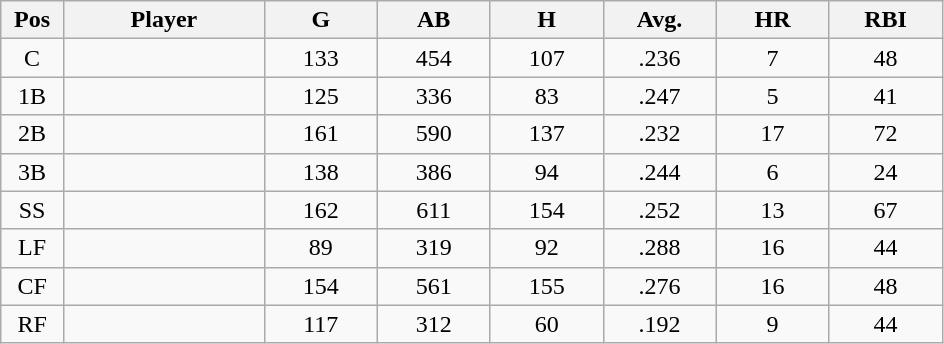<table class="wikitable sortable">
<tr>
<th bgcolor="#DDDDFF" width="5%">Pos</th>
<th bgcolor="#DDDDFF" width="16%">Player</th>
<th bgcolor="#DDDDFF" width="9%">G</th>
<th bgcolor="#DDDDFF" width="9%">AB</th>
<th bgcolor="#DDDDFF" width="9%">H</th>
<th bgcolor="#DDDDFF" width="9%">Avg.</th>
<th bgcolor="#DDDDFF" width="9%">HR</th>
<th bgcolor="#DDDDFF" width="9%">RBI</th>
</tr>
<tr align="center">
<td>C</td>
<td></td>
<td>133</td>
<td>454</td>
<td>107</td>
<td>.236</td>
<td>7</td>
<td>48</td>
</tr>
<tr align="center">
<td>1B</td>
<td></td>
<td>125</td>
<td>336</td>
<td>83</td>
<td>.247</td>
<td>5</td>
<td>41</td>
</tr>
<tr align="center">
<td>2B</td>
<td></td>
<td>161</td>
<td>590</td>
<td>137</td>
<td>.232</td>
<td>17</td>
<td>72</td>
</tr>
<tr align="center">
<td>3B</td>
<td></td>
<td>138</td>
<td>386</td>
<td>94</td>
<td>.244</td>
<td>6</td>
<td>24</td>
</tr>
<tr align="center">
<td>SS</td>
<td></td>
<td>162</td>
<td>611</td>
<td>154</td>
<td>.252</td>
<td>13</td>
<td>67</td>
</tr>
<tr align="center">
<td>LF</td>
<td></td>
<td>89</td>
<td>319</td>
<td>92</td>
<td>.288</td>
<td>16</td>
<td>44</td>
</tr>
<tr align="center">
<td>CF</td>
<td></td>
<td>154</td>
<td>561</td>
<td>155</td>
<td>.276</td>
<td>16</td>
<td>48</td>
</tr>
<tr align="center">
<td>RF</td>
<td></td>
<td>117</td>
<td>312</td>
<td>60</td>
<td>.192</td>
<td>9</td>
<td>44</td>
</tr>
</table>
